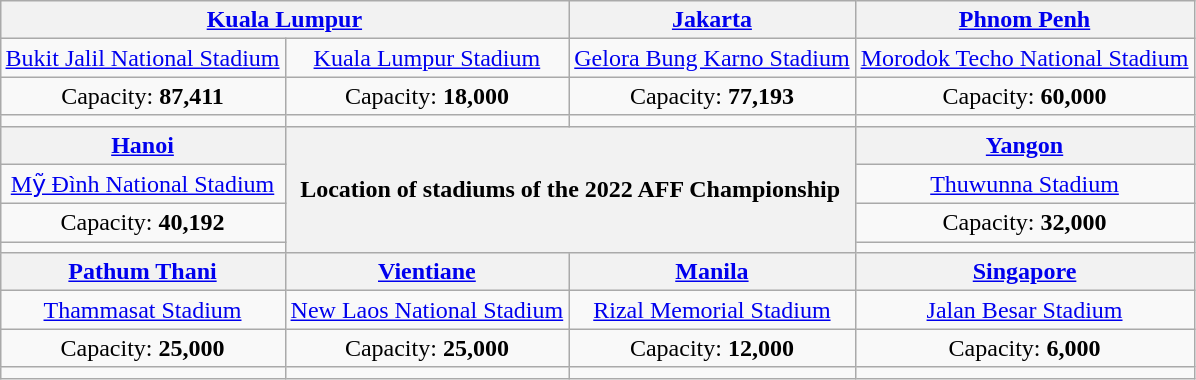<table class="wikitable" style="text-align:center; margin-left: auto; margin-right: auto; border: none;">
<tr>
<th colspan="2"> <a href='#'>Kuala Lumpur</a></th>
<th> <a href='#'>Jakarta</a></th>
<th> <a href='#'>Phnom Penh</a></th>
</tr>
<tr>
<td><a href='#'>Bukit Jalil National Stadium</a></td>
<td><a href='#'>Kuala Lumpur Stadium</a></td>
<td><a href='#'>Gelora Bung Karno Stadium</a></td>
<td><a href='#'>Morodok Techo National Stadium</a></td>
</tr>
<tr>
<td>Capacity: <strong>87,411</strong></td>
<td>Capacity: <strong>18,000</strong></td>
<td>Capacity: <strong>77,193</strong></td>
<td>Capacity: <strong>60,000</strong></td>
</tr>
<tr>
<td></td>
<td></td>
<td></td>
<td></td>
</tr>
<tr>
<th> <a href='#'>Hanoi</a></th>
<th colspan="2" rowspan="4">Location of stadiums of the 2022 AFF Championship</th>
<th> <a href='#'>Yangon</a></th>
</tr>
<tr>
<td><a href='#'>Mỹ Đình National Stadium</a></td>
<td><a href='#'>Thuwunna Stadium</a></td>
</tr>
<tr>
<td>Capacity: <strong>40,192</strong></td>
<td>Capacity: <strong>32,000</strong></td>
</tr>
<tr>
<td></td>
<td></td>
</tr>
<tr>
<th> <a href='#'>Pathum Thani</a></th>
<th> <a href='#'>Vientiane</a></th>
<th> <a href='#'>Manila</a></th>
<th> <a href='#'>Singapore</a></th>
</tr>
<tr>
<td><a href='#'>Thammasat Stadium</a></td>
<td><a href='#'>New Laos National Stadium</a></td>
<td><a href='#'>Rizal Memorial Stadium</a></td>
<td><a href='#'>Jalan Besar Stadium</a></td>
</tr>
<tr>
<td>Capacity: <strong>25,000</strong></td>
<td>Capacity: <strong>25,000</strong></td>
<td>Capacity: <strong>12,000</strong></td>
<td>Capacity: <strong>6,000</strong></td>
</tr>
<tr>
<td></td>
<td></td>
<td></td>
<td></td>
</tr>
<tr>
</tr>
</table>
